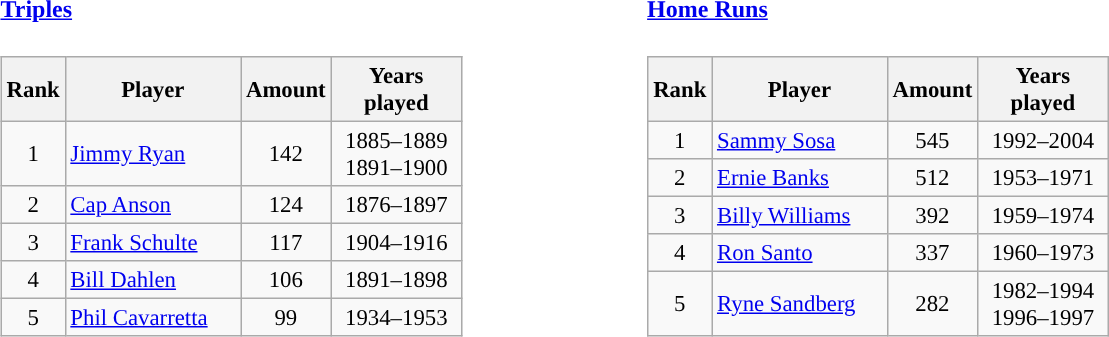<table>
<tr>
<td valign="top"><br><h4><a href='#'>Triples</a></h4><table class="wikitable" style="font-size: 95%; text-align:left;">
<tr>
<th width="30">Rank</th>
<th width="110">Player</th>
<th width="40">Amount</th>
<th width="80">Years played</th>
</tr>
<tr>
<td align="center">1</td>
<td><a href='#'>Jimmy Ryan</a></td>
<td align="center">142</td>
<td align="center">1885–1889<br>1891–1900</td>
</tr>
<tr>
<td align="center">2</td>
<td><a href='#'>Cap Anson</a></td>
<td align="center">124</td>
<td align="center">1876–1897</td>
</tr>
<tr>
<td align="center">3</td>
<td><a href='#'>Frank Schulte</a></td>
<td align="center">117</td>
<td align="center">1904–1916</td>
</tr>
<tr>
<td align="center">4</td>
<td><a href='#'>Bill Dahlen</a></td>
<td align="center">106</td>
<td align="center">1891–1898</td>
</tr>
<tr>
<td align="center">5</td>
<td><a href='#'>Phil Cavarretta</a></td>
<td align="center">99</td>
<td align="center">1934–1953</td>
</tr>
</table>
</td>
<td width="100"> </td>
<td valign="top"><br><h4><a href='#'>Home Runs</a></h4><table class="wikitable" style="font-size: 95%; text-align:left;">
<tr>
<th width="30">Rank</th>
<th width="110">Player</th>
<th width="40">Amount</th>
<th width="80">Years played</th>
</tr>
<tr>
<td align="center">1</td>
<td><a href='#'>Sammy Sosa</a></td>
<td align="center">545</td>
<td align="center">1992–2004</td>
</tr>
<tr>
<td align="center">2</td>
<td><a href='#'>Ernie Banks</a></td>
<td align="center">512</td>
<td align="center">1953–1971</td>
</tr>
<tr>
<td align="center">3</td>
<td><a href='#'>Billy Williams</a></td>
<td align="center">392</td>
<td align="center">1959–1974</td>
</tr>
<tr>
<td align="center">4</td>
<td><a href='#'>Ron Santo</a></td>
<td align="center">337</td>
<td align="center">1960–1973</td>
</tr>
<tr>
<td align="center">5</td>
<td><a href='#'>Ryne Sandberg</a></td>
<td align="center">282</td>
<td align="center">1982–1994<br>1996–1997</td>
</tr>
</table>
</td>
</tr>
</table>
